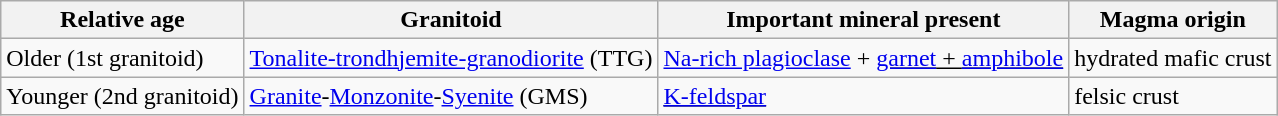<table class="wikitable">
<tr>
<th>Relative age</th>
<th>Granitoid</th>
<th>Important mineral present</th>
<th>Magma origin</th>
</tr>
<tr>
<td>Older (1st granitoid)</td>
<td><a href='#'>Tonalite-trondhjemite-granodiorite</a> (TTG)</td>
<td><a href='#'>Na-rich plagioclase</a> + <u><a href='#'>garnet</a> + <a href='#'>amphibole</a></u></td>
<td>hydrated mafic crust</td>
</tr>
<tr>
<td>Younger (2nd granitoid)</td>
<td><a href='#'>Granite</a>-<a href='#'>Monzonite</a>-<a href='#'>Syenite</a> (GMS)</td>
<td><u><a href='#'>K-feldspar</a></u></td>
<td>felsic crust</td>
</tr>
</table>
